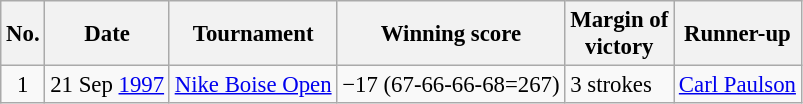<table class="wikitable" style="font-size:95%;">
<tr>
<th>No.</th>
<th>Date</th>
<th>Tournament</th>
<th>Winning score</th>
<th>Margin of<br>victory</th>
<th>Runner-up</th>
</tr>
<tr>
<td align=center>1</td>
<td align=right>21 Sep <a href='#'>1997</a></td>
<td><a href='#'>Nike Boise Open</a></td>
<td>−17 (67-66-66-68=267)</td>
<td>3 strokes</td>
<td> <a href='#'>Carl Paulson</a></td>
</tr>
</table>
